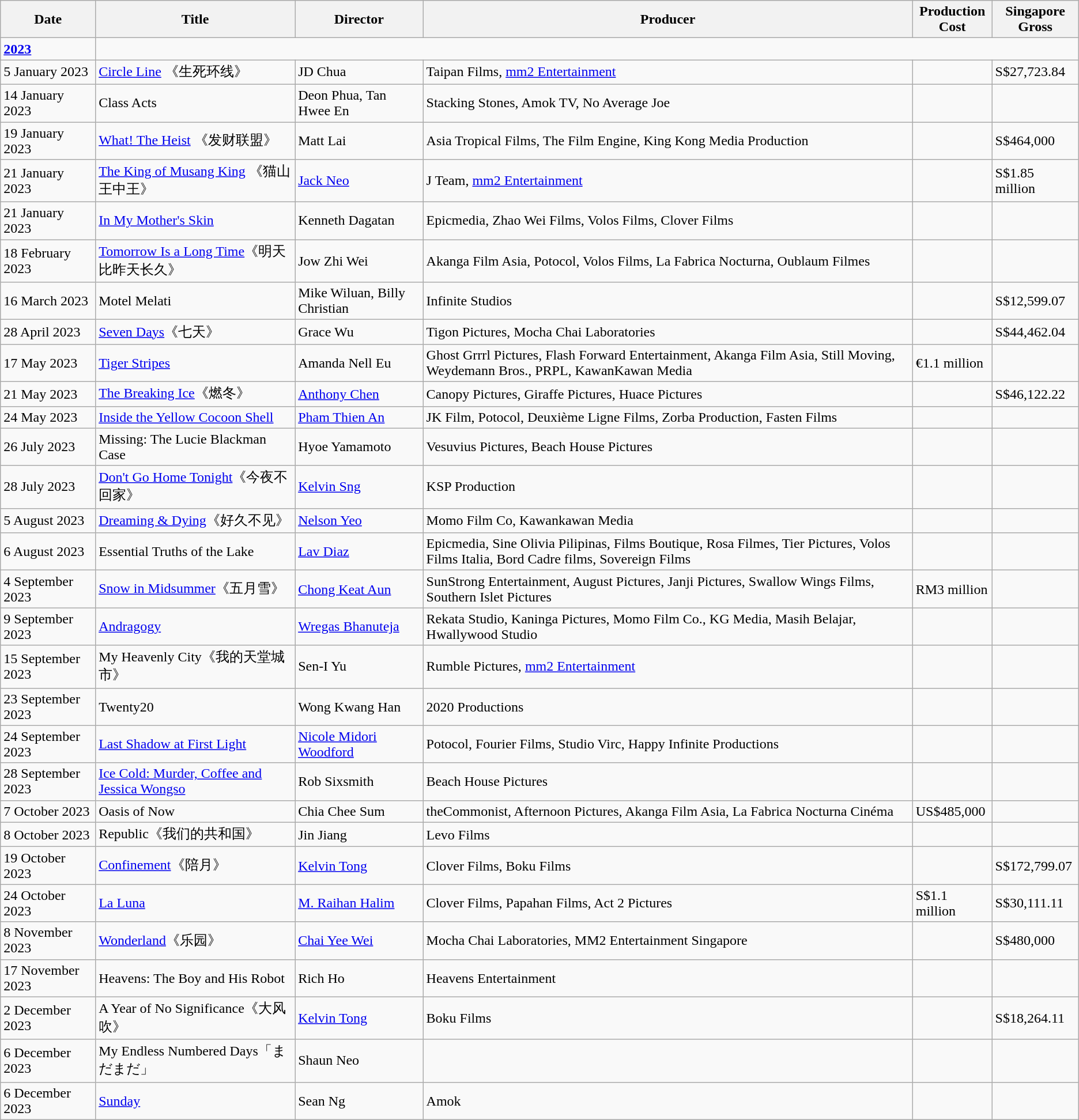<table class="wikitable sortable">
<tr>
<th>Date</th>
<th>Title</th>
<th>Director</th>
<th>Producer</th>
<th>Production<br> Cost</th>
<th>Singapore<br> Gross</th>
</tr>
<tr>
<td><strong><a href='#'>2023</a></strong></td>
</tr>
<tr>
<td>5 January 2023</td>
<td><a href='#'>Circle Line</a> 《生死环线》</td>
<td>JD Chua</td>
<td>Taipan Films, <a href='#'>mm2 Entertainment</a></td>
<td></td>
<td>S$27,723.84</td>
</tr>
<tr>
<td>14 January 2023</td>
<td>Class Acts</td>
<td>Deon Phua, Tan Hwee En</td>
<td>Stacking Stones, Amok TV, No Average Joe</td>
<td></td>
<td></td>
</tr>
<tr>
<td>19 January 2023</td>
<td><a href='#'>What! The Heist</a> 《发财联盟》</td>
<td>Matt Lai</td>
<td>Asia Tropical Films, The Film Engine, King Kong Media Production</td>
<td></td>
<td>S$464,000</td>
</tr>
<tr>
<td>21 January 2023</td>
<td><a href='#'>The King of Musang King</a> 《猫山王中王》</td>
<td><a href='#'>Jack Neo</a></td>
<td>J Team, <a href='#'>mm2 Entertainment</a></td>
<td></td>
<td>S$1.85 million</td>
</tr>
<tr>
<td>21 January 2023</td>
<td><a href='#'>In My Mother's Skin</a></td>
<td>Kenneth Dagatan</td>
<td>Epicmedia, Zhao Wei Films, Volos Films, Clover Films</td>
<td></td>
<td></td>
</tr>
<tr>
<td>18 February 2023</td>
<td><a href='#'>Tomorrow Is a Long Time</a>《明天比昨天长久》</td>
<td>Jow Zhi Wei</td>
<td>Akanga Film Asia, Potocol, Volos Films, La Fabrica Nocturna, Oublaum Filmes</td>
<td></td>
<td></td>
</tr>
<tr>
<td>16 March 2023</td>
<td>Motel Melati</td>
<td>Mike Wiluan, Billy Christian</td>
<td>Infinite Studios</td>
<td></td>
<td>S$12,599.07</td>
</tr>
<tr>
<td>28 April 2023</td>
<td><a href='#'>Seven Days</a>《七天》</td>
<td>Grace Wu</td>
<td>Tigon Pictures, Mocha Chai Laboratories</td>
<td></td>
<td>S$44,462.04</td>
</tr>
<tr>
<td>17 May 2023</td>
<td><a href='#'>Tiger Stripes</a></td>
<td>Amanda Nell Eu</td>
<td>Ghost Grrrl Pictures, Flash Forward Entertainment, Akanga Film Asia, Still Moving, Weydemann Bros., PRPL, KawanKawan Media</td>
<td>€1.1 million</td>
<td></td>
</tr>
<tr>
<td>21 May 2023</td>
<td><a href='#'>The Breaking Ice</a>《燃冬》</td>
<td><a href='#'>Anthony Chen</a></td>
<td>Canopy Pictures, Giraffe Pictures, Huace Pictures</td>
<td></td>
<td>S$46,122.22</td>
</tr>
<tr>
<td>24 May 2023</td>
<td><a href='#'>Inside the Yellow Cocoon Shell</a></td>
<td><a href='#'>Pham Thien An</a></td>
<td>JK Film, Potocol, Deuxième Ligne Films, Zorba Production, Fasten Films</td>
<td></td>
<td></td>
</tr>
<tr>
<td>26 July 2023</td>
<td>Missing: The Lucie Blackman Case</td>
<td>Hyoe Yamamoto</td>
<td>Vesuvius Pictures, Beach House Pictures</td>
<td></td>
<td></td>
</tr>
<tr>
<td>28 July 2023</td>
<td><a href='#'>Don't Go Home Tonight</a>《今夜不回家》</td>
<td><a href='#'>Kelvin Sng</a></td>
<td>KSP Production</td>
<td></td>
<td></td>
</tr>
<tr>
<td>5 August 2023</td>
<td><a href='#'>Dreaming & Dying</a>《好久不见》</td>
<td><a href='#'>Nelson Yeo</a></td>
<td>Momo Film Co, Kawankawan Media</td>
<td></td>
<td></td>
</tr>
<tr>
<td>6 August 2023</td>
<td>Essential Truths of the Lake</td>
<td><a href='#'>Lav Diaz</a></td>
<td>Epicmedia, Sine Olivia Pilipinas, Films Boutique, Rosa Filmes, Tier Pictures, Volos Films Italia, Bord Cadre films, Sovereign Films</td>
<td></td>
<td></td>
</tr>
<tr>
<td>4 September 2023</td>
<td><a href='#'>Snow in Midsummer</a>《五月雪》</td>
<td><a href='#'>Chong Keat Aun</a></td>
<td>SunStrong Entertainment, August Pictures, Janji Pictures, Swallow Wings Films, Southern Islet Pictures</td>
<td>RM3 million</td>
<td></td>
</tr>
<tr>
<td>9 September 2023</td>
<td><a href='#'>Andragogy</a></td>
<td><a href='#'>Wregas Bhanuteja</a></td>
<td>Rekata Studio, Kaninga Pictures, Momo Film Co., KG Media, Masih Belajar, Hwallywood Studio</td>
<td></td>
<td></td>
</tr>
<tr>
<td>15 September 2023</td>
<td>My Heavenly City《我的天堂城市》</td>
<td>Sen-I Yu</td>
<td>Rumble Pictures, <a href='#'>mm2 Entertainment</a></td>
<td></td>
<td></td>
</tr>
<tr>
<td>23 September 2023</td>
<td>Twenty20</td>
<td>Wong Kwang Han</td>
<td>2020 Productions</td>
<td></td>
<td></td>
</tr>
<tr>
<td>24 September 2023</td>
<td><a href='#'>Last Shadow at First Light</a></td>
<td><a href='#'>Nicole Midori Woodford</a></td>
<td>Potocol, Fourier Films, Studio Virc, Happy Infinite Productions</td>
<td></td>
<td></td>
</tr>
<tr>
<td>28 September 2023</td>
<td><a href='#'>Ice Cold: Murder, Coffee and Jessica Wongso</a></td>
<td>Rob Sixsmith</td>
<td>Beach House Pictures</td>
<td></td>
<td></td>
</tr>
<tr>
<td>7 October 2023</td>
<td>Oasis of Now</td>
<td>Chia Chee Sum</td>
<td>theCommonist, Afternoon Pictures, Akanga Film Asia, La Fabrica Nocturna Cinéma</td>
<td>US$485,000</td>
<td></td>
</tr>
<tr>
<td>8 October 2023</td>
<td>Republic《我们的共和国》</td>
<td>Jin Jiang</td>
<td>Levo Films</td>
<td></td>
<td></td>
</tr>
<tr>
<td>19 October 2023</td>
<td><a href='#'>Confinement</a>《陪月》</td>
<td><a href='#'>Kelvin Tong</a></td>
<td>Clover Films, Boku Films</td>
<td></td>
<td>S$172,799.07</td>
</tr>
<tr>
<td>24 October 2023</td>
<td><a href='#'>La Luna</a></td>
<td><a href='#'>M. Raihan Halim</a></td>
<td>Clover Films, Papahan Films, Act 2 Pictures</td>
<td>S$1.1 million</td>
<td>S$30,111.11</td>
</tr>
<tr>
<td>8 November 2023</td>
<td><a href='#'>Wonderland</a>《乐园》</td>
<td><a href='#'>Chai Yee Wei</a></td>
<td>Mocha Chai Laboratories, MM2 Entertainment Singapore</td>
<td></td>
<td>S$480,000</td>
</tr>
<tr>
<td>17 November 2023</td>
<td>Heavens: The Boy and His Robot</td>
<td>Rich Ho</td>
<td>Heavens Entertainment</td>
<td></td>
<td></td>
</tr>
<tr>
<td>2 December 2023</td>
<td>A Year of No Significance《大风吹》</td>
<td><a href='#'>Kelvin Tong</a></td>
<td>Boku Films</td>
<td></td>
<td>S$18,264.11</td>
</tr>
<tr>
<td>6 December 2023</td>
<td>My Endless Numbered Days「まだまだ」</td>
<td>Shaun Neo</td>
<td></td>
<td></td>
<td></td>
</tr>
<tr>
<td>6 December 2023</td>
<td><a href='#'>Sunday</a></td>
<td>Sean Ng</td>
<td>Amok</td>
<td></td>
<td></td>
</tr>
</table>
